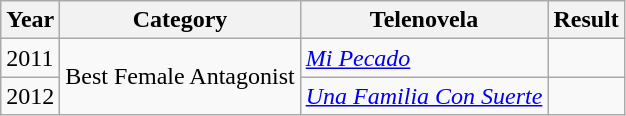<table class="wikitable">
<tr>
<th>Year</th>
<th>Category</th>
<th>Telenovela</th>
<th>Result</th>
</tr>
<tr>
<td>2011</td>
<td rowspan=2>Best Female Antagonist</td>
<td><em><a href='#'>Mi Pecado</a></em></td>
<td></td>
</tr>
<tr>
<td>2012</td>
<td><em><a href='#'>Una Familia Con Suerte</a></em></td>
<td></td>
</tr>
</table>
